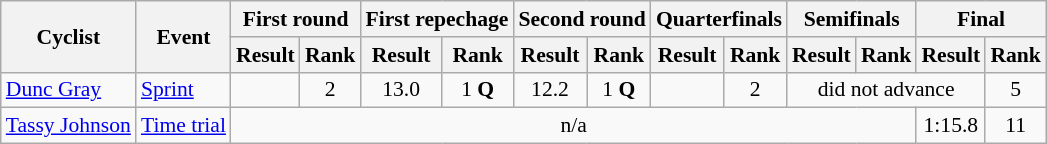<table class=wikitable style="font-size:90%">
<tr>
<th rowspan=2>Cyclist</th>
<th rowspan=2>Event</th>
<th colspan=2>First round</th>
<th colspan=2>First repechage</th>
<th colspan=2>Second round</th>
<th colspan=2>Quarterfinals</th>
<th colspan=2>Semifinals</th>
<th colspan=2>Final</th>
</tr>
<tr>
<th>Result</th>
<th>Rank</th>
<th>Result</th>
<th>Rank</th>
<th>Result</th>
<th>Rank</th>
<th>Result</th>
<th>Rank</th>
<th>Result</th>
<th>Rank</th>
<th>Result</th>
<th>Rank</th>
</tr>
<tr>
<td><a href='#'>Dunc Gray</a></td>
<td><a href='#'>Sprint</a></td>
<td align=center></td>
<td align=center>2</td>
<td align=center>13.0</td>
<td align=center>1 <strong>Q</strong></td>
<td align=center>12.2</td>
<td align=center>1 <strong>Q</strong></td>
<td align=center></td>
<td align=center>2</td>
<td align=center colspan=3>did not advance</td>
<td align=center>5</td>
</tr>
<tr>
<td><a href='#'>Tassy Johnson</a></td>
<td><a href='#'>Time trial</a></td>
<td align=center colspan=10>n/a</td>
<td align=center>1:15.8</td>
<td align=center>11</td>
</tr>
</table>
